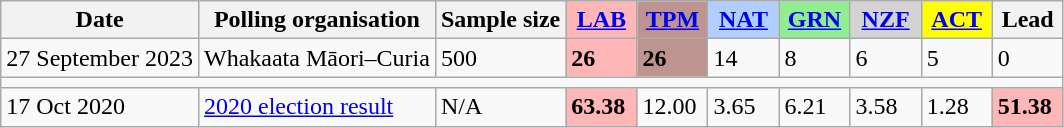<table class="wikitable">
<tr>
<th>Date</th>
<th>Polling organisation</th>
<th>Sample size</th>
<th style="background-color:#FFB6B6;width:40px"><a href='#'>LAB</a></th>
<th style="background-color:#BD9490;width:40px"><a href='#'>TPM</a></th>
<th style="background-color:#B0CEFF;width:40px"><a href='#'>NAT</a></th>
<th style="background-color:#90EE90;width:40px"><a href='#'>GRN</a></th>
<th style="background-color:#D3D3D3;width:40px"><a href='#'>NZF</a></th>
<th style="background-color:#FFFF00;width:40px"><a href='#'>ACT</a></th>
<th style="width:40px;">Lead</th>
</tr>
<tr>
<td>27 September 2023</td>
<td>Whakaata Māori–Curia</td>
<td>500</td>
<td style="background:#FFB6B6"><strong>26</strong></td>
<td style="background:#BD9490"><strong>26</strong></td>
<td>14</td>
<td>8</td>
<td>6</td>
<td>5</td>
<td>0</td>
</tr>
<tr>
<td colspan="10"></td>
</tr>
<tr>
<td>17 Oct 2020</td>
<td><a href='#'>2020 election result</a></td>
<td>N/A</td>
<td style="background:#FFB6B6"><strong>63.38</strong></td>
<td>12.00</td>
<td>3.65</td>
<td>6.21</td>
<td>3.58</td>
<td>1.28</td>
<td style="background-color:#FFB6B6;"><strong>51.38</strong></td>
</tr>
</table>
